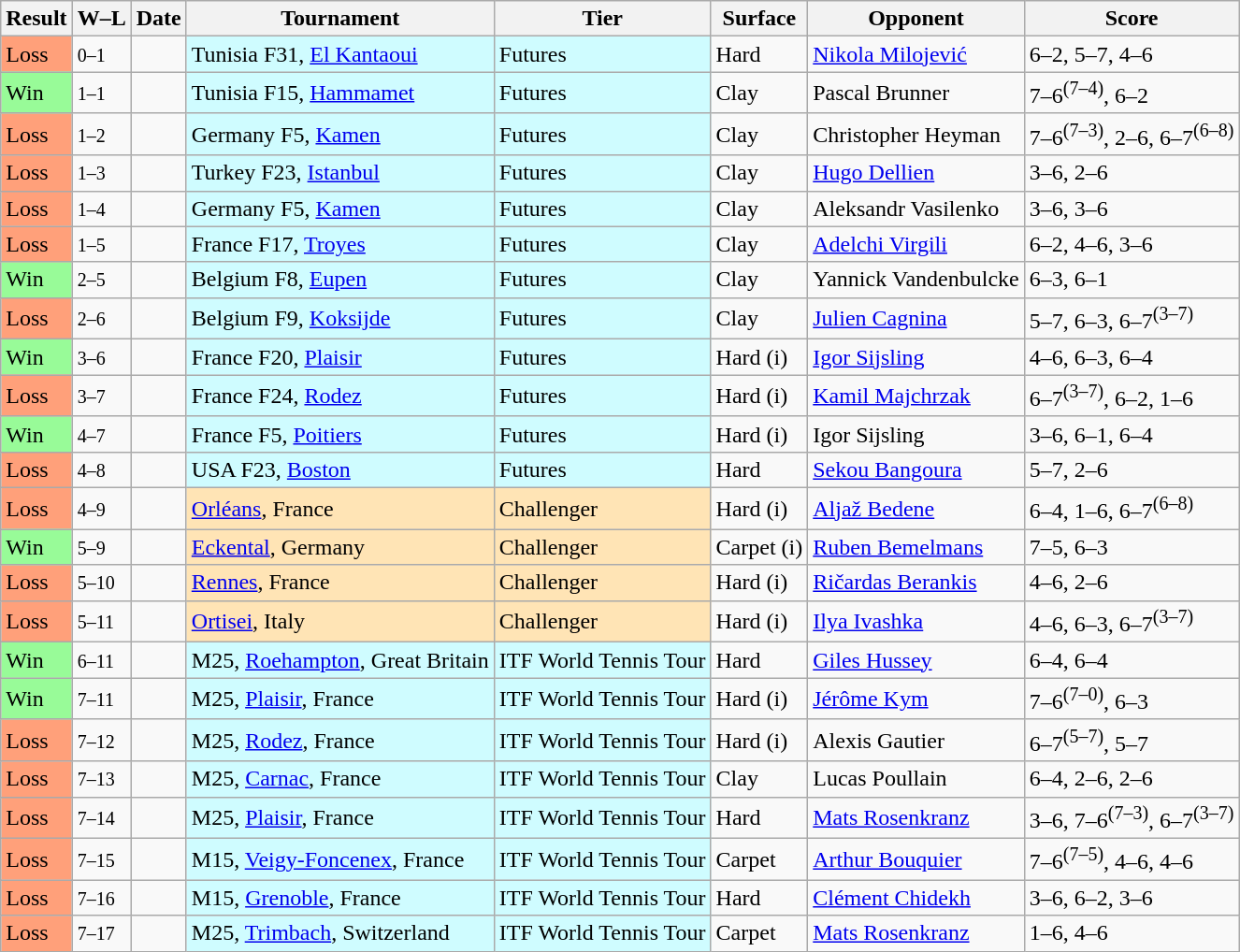<table class="sortable wikitable">
<tr>
<th>Result</th>
<th class="unsortable">W–L</th>
<th>Date</th>
<th>Tournament</th>
<th>Tier</th>
<th>Surface</th>
<th>Opponent</th>
<th class="unsortable">Score</th>
</tr>
<tr>
<td bgcolor="#ffa07a">Loss</td>
<td><small>0–1</small></td>
<td></td>
<td style="background:#cffcff;">Tunisia F31, <a href='#'>El Kantaoui</a></td>
<td style="background:#cffcff;">Futures</td>
<td>Hard</td>
<td> <a href='#'>Nikola Milojević</a></td>
<td>6–2, 5–7, 4–6</td>
</tr>
<tr>
<td bgcolor="#98fb98">Win</td>
<td><small>1–1</small></td>
<td></td>
<td style="background:#cffcff;">Tunisia F15, <a href='#'>Hammamet</a></td>
<td style="background:#cffcff;">Futures</td>
<td>Clay</td>
<td> Pascal Brunner</td>
<td>7–6<sup>(7–4)</sup>, 6–2</td>
</tr>
<tr>
<td bgcolor="#ffa07a">Loss</td>
<td><small>1–2</small></td>
<td></td>
<td style="background:#cffcff;">Germany F5, <a href='#'>Kamen</a></td>
<td style="background:#cffcff;">Futures</td>
<td>Clay</td>
<td> Christopher Heyman</td>
<td>7–6<sup>(7–3)</sup>, 2–6, 6–7<sup>(6–8)</sup></td>
</tr>
<tr>
<td bgcolor="#ffa07a">Loss</td>
<td><small>1–3</small></td>
<td></td>
<td style="background:#cffcff;">Turkey F23, <a href='#'>Istanbul</a></td>
<td style="background:#cffcff;">Futures</td>
<td>Clay</td>
<td> <a href='#'>Hugo Dellien</a></td>
<td>3–6, 2–6</td>
</tr>
<tr>
<td bgcolor="#ffa07a">Loss</td>
<td><small>1–4</small></td>
<td></td>
<td style="background:#cffcff;">Germany F5, <a href='#'>Kamen</a></td>
<td style="background:#cffcff;">Futures</td>
<td>Clay</td>
<td> Aleksandr Vasilenko</td>
<td>3–6, 3–6</td>
</tr>
<tr>
<td bgcolor="#ffa07a">Loss</td>
<td><small>1–5</small></td>
<td></td>
<td style="background:#cffcff;">France F17, <a href='#'>Troyes</a></td>
<td style="background:#cffcff;">Futures</td>
<td>Clay</td>
<td> <a href='#'>Adelchi Virgili</a></td>
<td>6–2, 4–6, 3–6</td>
</tr>
<tr>
<td bgcolor="#98fb98">Win</td>
<td><small>2–5</small></td>
<td></td>
<td style="background:#cffcff;">Belgium F8, <a href='#'>Eupen</a></td>
<td style="background:#cffcff;">Futures</td>
<td>Clay</td>
<td> Yannick Vandenbulcke</td>
<td>6–3, 6–1</td>
</tr>
<tr>
<td bgcolor="#ffa07a">Loss</td>
<td><small>2–6</small></td>
<td></td>
<td style="background:#cffcff;">Belgium F9, <a href='#'>Koksijde</a></td>
<td style="background:#cffcff;">Futures</td>
<td>Clay</td>
<td> <a href='#'>Julien Cagnina</a></td>
<td>5–7, 6–3, 6–7<sup>(3–7)</sup></td>
</tr>
<tr>
<td bgcolor="#98fb98">Win</td>
<td><small>3–6</small></td>
<td></td>
<td style="background:#cffcff;">France F20, <a href='#'>Plaisir</a></td>
<td style="background:#cffcff;">Futures</td>
<td>Hard (i)</td>
<td> <a href='#'>Igor Sijsling</a></td>
<td>4–6, 6–3, 6–4</td>
</tr>
<tr>
<td bgcolor="#ffa07a">Loss</td>
<td><small>3–7</small></td>
<td></td>
<td style="background:#cffcff;">France F24, <a href='#'>Rodez</a></td>
<td style="background:#cffcff;">Futures</td>
<td>Hard (i)</td>
<td> <a href='#'>Kamil Majchrzak</a></td>
<td>6–7<sup>(3–7)</sup>, 6–2, 1–6</td>
</tr>
<tr>
<td bgcolor="#98fb98">Win</td>
<td><small>4–7</small></td>
<td></td>
<td style="background:#cffcff;">France F5, <a href='#'>Poitiers</a></td>
<td style="background:#cffcff;">Futures</td>
<td>Hard (i)</td>
<td> Igor Sijsling</td>
<td>3–6, 6–1, 6–4</td>
</tr>
<tr>
<td bgcolor="#ffa07a">Loss</td>
<td><small>4–8</small></td>
<td></td>
<td style="background:#cffcff;">USA F23, <a href='#'>Boston</a></td>
<td style="background:#cffcff;">Futures</td>
<td>Hard</td>
<td> <a href='#'>Sekou Bangoura</a></td>
<td>5–7, 2–6</td>
</tr>
<tr>
<td bgcolor="#ffa07a">Loss</td>
<td><small>4–9</small></td>
<td><a href='#'></a></td>
<td style="background:moccasin;"><a href='#'>Orléans</a>, France</td>
<td style="background:moccasin;">Challenger</td>
<td>Hard (i)</td>
<td> <a href='#'>Aljaž Bedene</a></td>
<td>6–4, 1–6, 6–7<sup>(6–8)</sup></td>
</tr>
<tr>
<td bgcolor="#98fb98">Win</td>
<td><small>5–9</small></td>
<td><a href='#'></a></td>
<td style="background:moccasin;"><a href='#'>Eckental</a>, Germany</td>
<td style="background:moccasin;">Challenger</td>
<td>Carpet (i)</td>
<td> <a href='#'>Ruben Bemelmans</a></td>
<td>7–5, 6–3</td>
</tr>
<tr>
<td bgcolor="#ffa07a">Loss</td>
<td><small>5–10</small></td>
<td><a href='#'></a></td>
<td style="background:moccasin;"><a href='#'>Rennes</a>, France</td>
<td style="background:moccasin;">Challenger</td>
<td>Hard (i)</td>
<td> <a href='#'>Ričardas Berankis</a></td>
<td>4–6, 2–6</td>
</tr>
<tr>
<td bgcolor="#ffa07a">Loss</td>
<td><small>5–11</small></td>
<td><a href='#'></a></td>
<td style="background:moccasin;"><a href='#'>Ortisei</a>, Italy</td>
<td style="background:moccasin;">Challenger</td>
<td>Hard (i)</td>
<td> <a href='#'>Ilya Ivashka</a></td>
<td>4–6, 6–3, 6–7<sup>(3–7)</sup></td>
</tr>
<tr>
<td bgcolor="#98fb98">Win</td>
<td><small>6–11</small></td>
<td></td>
<td style="background:#cffcff;">M25, <a href='#'>Roehampton</a>, Great Britain</td>
<td style="background:#cffcff;">ITF World Tennis Tour</td>
<td>Hard</td>
<td> <a href='#'>Giles Hussey</a></td>
<td>6–4, 6–4</td>
</tr>
<tr>
<td bgcolor="#98fb98">Win</td>
<td><small>7–11</small></td>
<td></td>
<td style="background:#cffcff;">M25, <a href='#'>Plaisir</a>, France</td>
<td style="background:#cffcff;">ITF World Tennis Tour</td>
<td>Hard (i)</td>
<td> <a href='#'>Jérôme Kym</a></td>
<td>7–6<sup>(7–0)</sup>, 6–3</td>
</tr>
<tr>
<td bgcolor="#ffa07a">Loss</td>
<td><small>7–12</small></td>
<td></td>
<td style="background:#cffcff;">M25, <a href='#'>Rodez</a>, France</td>
<td style="background:#cffcff;">ITF World Tennis Tour</td>
<td>Hard (i)</td>
<td> Alexis Gautier</td>
<td>6–7<sup>(5–7)</sup>, 5–7</td>
</tr>
<tr>
<td bgcolor="#ffa07a">Loss</td>
<td><small>7–13</small></td>
<td></td>
<td style="background:#cffcff;">M25, <a href='#'>Carnac</a>, France</td>
<td style="background:#cffcff;">ITF World Tennis Tour</td>
<td>Clay</td>
<td> Lucas Poullain</td>
<td>6–4, 2–6, 2–6</td>
</tr>
<tr>
<td bgcolor="#ffa07a">Loss</td>
<td><small>7–14</small></td>
<td></td>
<td style="background:#cffcff;">M25, <a href='#'>Plaisir</a>, France</td>
<td style="background:#cffcff;">ITF World Tennis Tour</td>
<td>Hard</td>
<td> <a href='#'>Mats Rosenkranz</a></td>
<td>3–6, 7–6<sup>(7–3)</sup>, 6–7<sup>(3–7)</sup></td>
</tr>
<tr>
<td bgcolor="#ffa07a">Loss</td>
<td><small>7–15</small></td>
<td></td>
<td style="background:#cffcff;">M15, <a href='#'>Veigy-Foncenex</a>, France</td>
<td style="background:#cffcff;">ITF World Tennis Tour</td>
<td>Carpet</td>
<td> <a href='#'>Arthur Bouquier</a></td>
<td>7–6<sup>(7–5)</sup>, 4–6, 4–6</td>
</tr>
<tr>
<td bgcolor="#ffa07a">Loss</td>
<td><small>7–16</small></td>
<td></td>
<td style="background:#cffcff;">M15, <a href='#'>Grenoble</a>, France</td>
<td style="background:#cffcff;">ITF World Tennis Tour</td>
<td>Hard</td>
<td> <a href='#'>Clément Chidekh</a></td>
<td>3–6, 6–2, 3–6</td>
</tr>
<tr>
<td bgcolor="#ffa07a">Loss</td>
<td><small>7–17</small></td>
<td></td>
<td style="background:#cffcff;">M25, <a href='#'>Trimbach</a>, Switzerland</td>
<td style="background:#cffcff;">ITF World Tennis Tour</td>
<td>Carpet</td>
<td> <a href='#'>Mats Rosenkranz</a></td>
<td>1–6, 4–6</td>
</tr>
</table>
